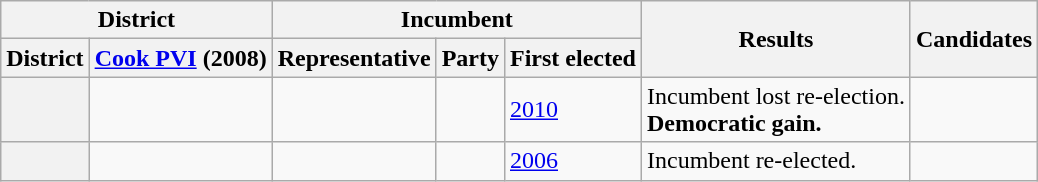<table class="wikitable sortable">
<tr>
<th colspan=2>District</th>
<th colspan=3>Incumbent</th>
<th rowspan=2>Results</th>
<th rowspan=2>Candidates</th>
</tr>
<tr valign=bottom>
<th>District</th>
<th><a href='#'>Cook PVI</a> (2008)</th>
<th>Representative</th>
<th>Party</th>
<th>First elected</th>
</tr>
<tr>
<th></th>
<td></td>
<td></td>
<td></td>
<td><a href='#'>2010 </a></td>
<td>Incumbent lost re-election.<br><strong>Democratic gain.</strong></td>
<td nowrap></td>
</tr>
<tr>
<th></th>
<td></td>
<td></td>
<td></td>
<td><a href='#'>2006</a></td>
<td>Incumbent re-elected.</td>
<td nowrap></td>
</tr>
</table>
